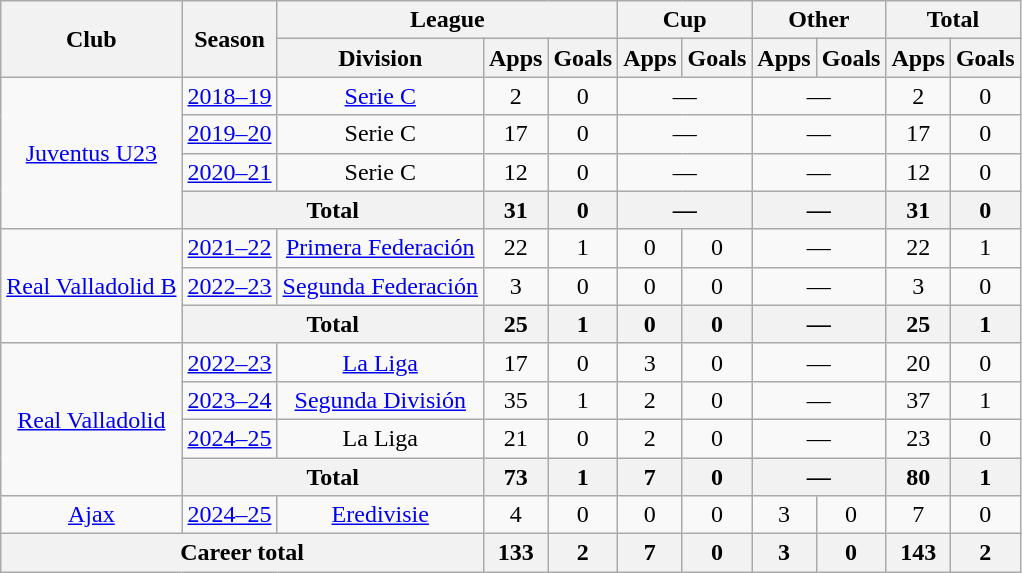<table class="wikitable" style="text-align:center">
<tr>
<th rowspan="2">Club</th>
<th rowspan="2">Season</th>
<th colspan="3">League</th>
<th colspan="2">Cup</th>
<th colspan="2">Other</th>
<th colspan="2">Total</th>
</tr>
<tr>
<th>Division</th>
<th>Apps</th>
<th>Goals</th>
<th>Apps</th>
<th>Goals</th>
<th>Apps</th>
<th>Goals</th>
<th>Apps</th>
<th>Goals</th>
</tr>
<tr>
<td rowspan="4"><a href='#'>Juventus U23</a></td>
<td><a href='#'>2018–19</a></td>
<td><a href='#'>Serie C</a></td>
<td>2</td>
<td>0</td>
<td colspan="2">—</td>
<td colspan="2">—</td>
<td>2</td>
<td>0</td>
</tr>
<tr>
<td><a href='#'>2019–20</a></td>
<td>Serie C</td>
<td>17</td>
<td>0</td>
<td colspan="2">—</td>
<td colspan="2">—</td>
<td>17</td>
<td>0</td>
</tr>
<tr>
<td><a href='#'>2020–21</a></td>
<td>Serie C</td>
<td>12</td>
<td>0</td>
<td colspan="2">—</td>
<td colspan="2">—</td>
<td>12</td>
<td>0</td>
</tr>
<tr>
<th colspan="2">Total</th>
<th>31</th>
<th>0</th>
<th colspan="2">—</th>
<th colspan="2">—</th>
<th>31</th>
<th>0</th>
</tr>
<tr>
<td rowspan="3"><a href='#'>Real Valladolid B</a></td>
<td><a href='#'>2021–22</a></td>
<td><a href='#'>Primera Federación</a></td>
<td>22</td>
<td>1</td>
<td>0</td>
<td>0</td>
<td colspan="2">—</td>
<td>22</td>
<td>1</td>
</tr>
<tr>
<td><a href='#'>2022–23</a></td>
<td><a href='#'>Segunda Federación</a></td>
<td>3</td>
<td>0</td>
<td>0</td>
<td>0</td>
<td colspan="2">—</td>
<td>3</td>
<td>0</td>
</tr>
<tr>
<th colspan="2">Total</th>
<th>25</th>
<th>1</th>
<th>0</th>
<th>0</th>
<th colspan="2">—</th>
<th>25</th>
<th>1</th>
</tr>
<tr>
<td rowspan="4"><a href='#'>Real Valladolid</a></td>
<td><a href='#'>2022–23</a></td>
<td><a href='#'>La Liga</a></td>
<td>17</td>
<td>0</td>
<td>3</td>
<td>0</td>
<td colspan="2">—</td>
<td>20</td>
<td>0</td>
</tr>
<tr>
<td><a href='#'>2023–24</a></td>
<td><a href='#'>Segunda División</a></td>
<td>35</td>
<td>1</td>
<td>2</td>
<td>0</td>
<td colspan="2">—</td>
<td>37</td>
<td>1</td>
</tr>
<tr>
<td><a href='#'>2024–25</a></td>
<td>La Liga</td>
<td>21</td>
<td>0</td>
<td>2</td>
<td>0</td>
<td colspan="2">—</td>
<td>23</td>
<td>0</td>
</tr>
<tr>
<th colspan="2">Total</th>
<th>73</th>
<th>1</th>
<th>7</th>
<th>0</th>
<th colspan="2">—</th>
<th>80</th>
<th>1</th>
</tr>
<tr>
<td><a href='#'>Ajax</a></td>
<td><a href='#'>2024–25</a></td>
<td><a href='#'>Eredivisie</a></td>
<td>4</td>
<td>0</td>
<td>0</td>
<td>0</td>
<td>3</td>
<td>0</td>
<td>7</td>
<td>0</td>
</tr>
<tr>
<th colspan="3">Career total</th>
<th>133</th>
<th>2</th>
<th>7</th>
<th>0</th>
<th>3</th>
<th>0</th>
<th>143</th>
<th>2</th>
</tr>
</table>
